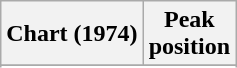<table class="wikitable sortable plainrowheaders">
<tr>
<th>Chart (1974)</th>
<th>Peak<br>position</th>
</tr>
<tr>
</tr>
<tr>
</tr>
</table>
